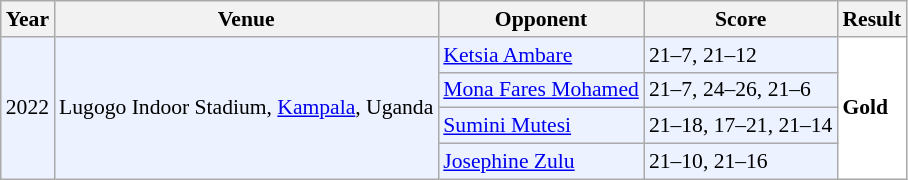<table class="sortable wikitable" style="font-size: 90%;">
<tr>
<th>Year</th>
<th>Venue</th>
<th>Opponent</th>
<th>Score</th>
<th>Result</th>
</tr>
<tr style="background:#ECF2FF">
<td rowspan="4" align="center">2022</td>
<td rowspan="4" align="left">Lugogo Indoor Stadium, <a href='#'>Kampala</a>, Uganda</td>
<td> <a href='#'>Ketsia Ambare</a></td>
<td>21–7, 21–12</td>
<td rowspan="4" style="text-align:left; background:white"> <strong>Gold</strong></td>
</tr>
<tr style="background:#ECF2FF">
<td> <a href='#'>Mona Fares Mohamed</a></td>
<td>21–7, 24–26, 21–6</td>
</tr>
<tr style="background:#ECF2FF">
<td> <a href='#'>Sumini Mutesi</a></td>
<td>21–18, 17–21, 21–14</td>
</tr>
<tr style="background:#ECF2FF">
<td align="left"> <a href='#'>Josephine Zulu</a></td>
<td align="left">21–10, 21–16</td>
</tr>
</table>
